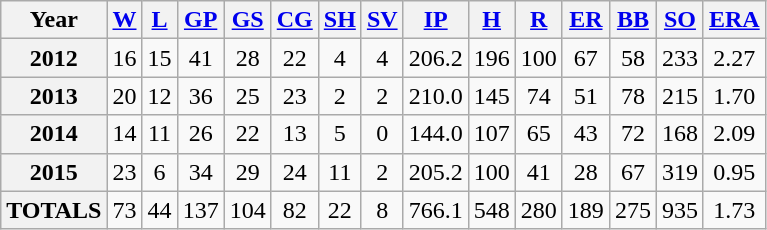<table class="wikitable" style="text-align:center;">
<tr>
<th>Year</th>
<th><a href='#'>W</a></th>
<th><a href='#'>L</a></th>
<th><a href='#'>GP</a></th>
<th><a href='#'>GS</a></th>
<th><a href='#'>CG</a></th>
<th><a href='#'>SH</a></th>
<th><a href='#'>SV</a></th>
<th><a href='#'>IP</a></th>
<th><a href='#'>H</a></th>
<th><a href='#'>R</a></th>
<th><a href='#'>ER</a></th>
<th><a href='#'>BB</a></th>
<th><a href='#'>SO</a></th>
<th><a href='#'>ERA</a></th>
</tr>
<tr>
<th>2012</th>
<td>16</td>
<td>15</td>
<td>41</td>
<td>28</td>
<td>22</td>
<td>4</td>
<td>4</td>
<td>206.2</td>
<td>196</td>
<td>100</td>
<td>67</td>
<td>58</td>
<td>233</td>
<td>2.27</td>
</tr>
<tr>
<th>2013</th>
<td>20</td>
<td>12</td>
<td>36</td>
<td>25</td>
<td>23</td>
<td>2</td>
<td>2</td>
<td>210.0</td>
<td>145</td>
<td>74</td>
<td>51</td>
<td>78</td>
<td>215</td>
<td>1.70</td>
</tr>
<tr>
<th>2014</th>
<td>14</td>
<td>11</td>
<td>26</td>
<td>22</td>
<td>13</td>
<td>5</td>
<td>0</td>
<td>144.0</td>
<td>107</td>
<td>65</td>
<td>43</td>
<td>72</td>
<td>168</td>
<td>2.09</td>
</tr>
<tr>
<th>2015</th>
<td>23</td>
<td>6</td>
<td>34</td>
<td>29</td>
<td>24</td>
<td>11</td>
<td>2</td>
<td>205.2</td>
<td>100</td>
<td>41</td>
<td>28</td>
<td>67</td>
<td>319</td>
<td>0.95</td>
</tr>
<tr>
<th>TOTALS</th>
<td>73</td>
<td>44</td>
<td>137</td>
<td>104</td>
<td>82</td>
<td>22</td>
<td>8</td>
<td>766.1</td>
<td>548</td>
<td>280</td>
<td>189</td>
<td>275</td>
<td>935</td>
<td>1.73</td>
</tr>
</table>
